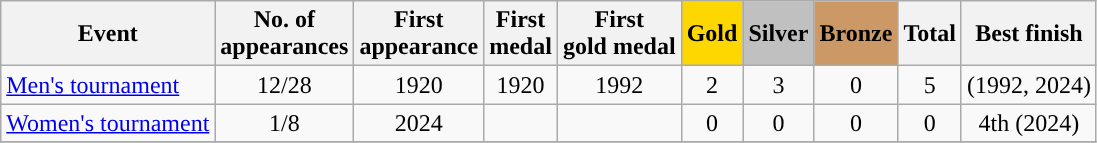<table class="wikitable sortable" style="text-align:center">
<tr>
<th>Event</th>
<th>No. of<br>appearances</th>
<th>First<br>appearance</th>
<th>First<br>medal</th>
<th>First<br>gold medal</th>
<th style="background-color:gold;">Gold</th>
<th style="background-color:silver;">Silver</th>
<th style="background-color:#c96;">Bronze</th>
<th>Total</th>
<th>Best finish</th>
</tr>
<tr>
<td align=left><a href='#'>Men's tournament</a></td>
<td>12/28</td>
<td>1920</td>
<td>1920</td>
<td>1992</td>
<td>2</td>
<td>3</td>
<td>0</td>
<td>5</td>
<td> (1992, 2024)</td>
</tr>
<tr>
<td align=left><a href='#'>Women's tournament</a></td>
<td>1/8</td>
<td>2024</td>
<td></td>
<td></td>
<td>0</td>
<td>0</td>
<td>0</td>
<td>0</td>
<td>4th (2024)</td>
</tr>
<tr>
</tr>
</table>
